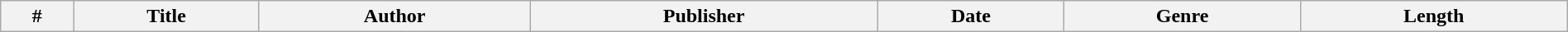<table class="wikitable" style="width:100%; margin:auto;">
<tr>
<th>#</th>
<th>Title</th>
<th>Author</th>
<th>Publisher</th>
<th>Date</th>
<th>Genre</th>
<th>Length<br>

















</th>
</tr>
</table>
